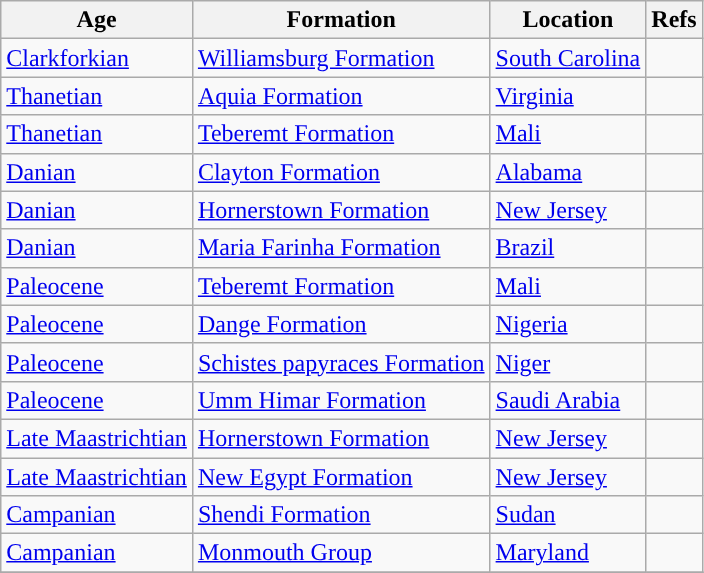<table class="wikitable sortable">
<tr>
<th>Age</th>
<th>Formation</th>
<th>Location</th>
<th>Refs</th>
</tr>
<tr>
<td style="background-color: "><a href='#'>Clarkforkian</a></td>
<td><a href='#'>Williamsburg Formation</a></td>
<td><a href='#'>South Carolina</a></td>
<td align=center></td>
</tr>
<tr>
<td style="background-color: "><a href='#'>Thanetian</a></td>
<td><a href='#'>Aquia Formation</a></td>
<td><a href='#'>Virginia</a></td>
<td align=center></td>
</tr>
<tr>
<td style="background-color: "><a href='#'>Thanetian</a></td>
<td><a href='#'>Teberemt Formation</a></td>
<td><a href='#'>Mali</a></td>
<td align=center></td>
</tr>
<tr>
<td style="background-color: "><a href='#'>Danian</a></td>
<td><a href='#'>Clayton Formation</a></td>
<td><a href='#'>Alabama</a></td>
<td align=center></td>
</tr>
<tr>
<td style="background-color: "><a href='#'>Danian</a></td>
<td><a href='#'>Hornerstown Formation</a></td>
<td><a href='#'>New Jersey</a></td>
<td align=center></td>
</tr>
<tr>
<td style="background-color: "><a href='#'>Danian</a></td>
<td><a href='#'>Maria Farinha Formation</a></td>
<td><a href='#'>Brazil</a></td>
<td align=center></td>
</tr>
<tr>
<td style="background-color: "><a href='#'>Paleocene</a></td>
<td><a href='#'>Teberemt Formation</a></td>
<td><a href='#'>Mali</a></td>
<td align=center></td>
</tr>
<tr>
<td style="background-color: "><a href='#'>Paleocene</a></td>
<td><a href='#'>Dange Formation</a></td>
<td><a href='#'>Nigeria</a></td>
<td align=center></td>
</tr>
<tr>
<td style="background-color: "><a href='#'>Paleocene</a></td>
<td><a href='#'>Schistes papyraces Formation</a></td>
<td><a href='#'>Niger</a></td>
<td align=center></td>
</tr>
<tr>
<td style="background-color: "><a href='#'>Paleocene</a></td>
<td><a href='#'>Umm Himar Formation</a></td>
<td><a href='#'>Saudi Arabia</a></td>
<td align=center></td>
</tr>
<tr>
<td style="background-color: "><a href='#'>Late Maastrichtian</a></td>
<td><a href='#'>Hornerstown Formation</a></td>
<td><a href='#'>New Jersey</a></td>
<td align=center></td>
</tr>
<tr>
<td style="background-color: "><a href='#'>Late Maastrichtian</a></td>
<td><a href='#'>New Egypt Formation</a></td>
<td><a href='#'>New Jersey</a></td>
<td align=center></td>
</tr>
<tr>
<td style="background-color: "><a href='#'>Campanian</a></td>
<td><a href='#'>Shendi Formation</a></td>
<td><a href='#'>Sudan</a></td>
<td align=center></td>
</tr>
<tr>
<td style="background-color: "><a href='#'>Campanian</a></td>
<td><a href='#'>Monmouth Group</a></td>
<td><a href='#'>Maryland</a></td>
<td align=center></td>
</tr>
<tr>
</tr>
</table>
